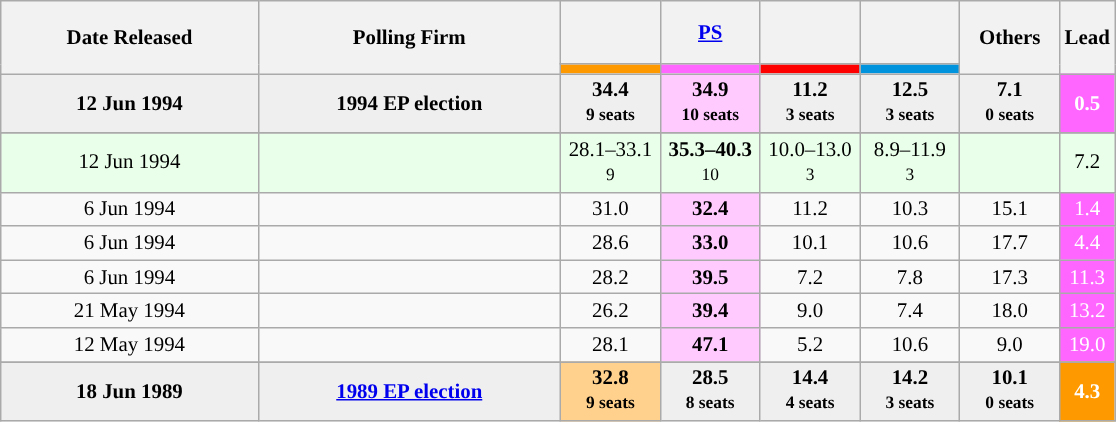<table class="wikitable" style="text-align:center; font-size:87%; line-height:16px;">
<tr style="height:42px;">
<th style="width:165px;" rowspan="2">Date Released</th>
<th style="width:195px;" rowspan="2">Polling Firm</th>
<th></th>
<th><a href='#'>PS</a></th>
<th></th>
<th></th>
<th style="width:60px;" rowspan="2">Others</th>
<th style="width:25px;" rowspan="2">Lead</th>
</tr>
<tr>
<th style="color:inherit;background:#FF9900; width:60px;"></th>
<th style="color:inherit;background:#FF66FF; width:60px;"></th>
<th style="color:inherit;background:red; width:60px;"></th>
<th style="color:inherit;background:#0093DD; width:60px;"></th>
</tr>
<tr style="background:#EFEFEF; font-weight:bold;">
<td align="center">12 Jun 1994</td>
<td align="center">1994 EP election</td>
<td align="center">34.4<br><small>9 seats</small></td>
<td align="center" style="background:#FFCBFF">34.9<br><small>10 seats</small></td>
<td align="center">11.2<br><small>3 seats</small></td>
<td align="center">12.5<br><small>3 seats</small></td>
<td align="center">7.1<br><small>0 seats</small></td>
<td style="background:#FF66FF; color:white">0.5</td>
</tr>
<tr>
</tr>
<tr style="background:#EAFFEA">
<td>12 Jun 1994</td>
<td></td>
<td>28.1–33.1<br><small>9</small></td>
<td><strong>35.3–40.3</strong><br><small>10</small></td>
<td>10.0–13.0<br><small>3</small></td>
<td>8.9–11.9<br><small>3</small></td>
<td></td>
<td style="background:">7.2</td>
</tr>
<tr>
<td align="center">6 Jun 1994</td>
<td align="center"></td>
<td align="center">31.0</td>
<td align="center" style="background:#FFCBFF"><strong>32.4</strong></td>
<td align="center">11.2</td>
<td align="center">10.3</td>
<td align="center">15.1</td>
<td style="background:#FF66FF; color:white">1.4</td>
</tr>
<tr>
<td align="center">6 Jun 1994</td>
<td align="center"></td>
<td align="center">28.6</td>
<td align="center" style="background:#FFCBFF"><strong>33.0</strong></td>
<td align="center">10.1</td>
<td align="center">10.6</td>
<td align="center">17.7</td>
<td style="background:#FF66FF; color:white">4.4</td>
</tr>
<tr>
<td align="center">6 Jun 1994</td>
<td align="center"></td>
<td align="center">28.2</td>
<td align="center" style="background:#FFCBFF"><strong>39.5</strong></td>
<td align="center">7.2</td>
<td align="center">7.8</td>
<td align="center">17.3</td>
<td style="background:#FF66FF; color:white">11.3</td>
</tr>
<tr>
<td align="center">21 May 1994</td>
<td align="center"></td>
<td align="center">26.2</td>
<td align="center" style="background:#FFCBFF"><strong>39.4</strong></td>
<td align="center">9.0</td>
<td align="center">7.4</td>
<td align="center">18.0</td>
<td style="background:#FF66FF; color:white">13.2</td>
</tr>
<tr>
<td align="center">12 May 1994</td>
<td align="center"></td>
<td align="center">28.1</td>
<td align="center" style="background:#FFCBFF"><strong>47.1</strong></td>
<td align="center">5.2</td>
<td align="center">10.6</td>
<td align="center">9.0</td>
<td style="background:#FF66FF; color:white">19.0</td>
</tr>
<tr>
</tr>
<tr style="background:#EFEFEF; font-weight:bold;">
<td align="center">18 Jun 1989</td>
<td align="center"><a href='#'>1989 EP election</a></td>
<td align="center" style="background:#FFD18D">32.8<br><small>9 seats</small></td>
<td align="center">28.5<br><small>8 seats</small></td>
<td align="center">14.4<br><small>4 seats</small></td>
<td align="center">14.2<br><small>3 seats</small></td>
<td align="center">10.1<br><small>0 seats</small></td>
<td style="background:#FF9900; color:white">4.3</td>
</tr>
</table>
